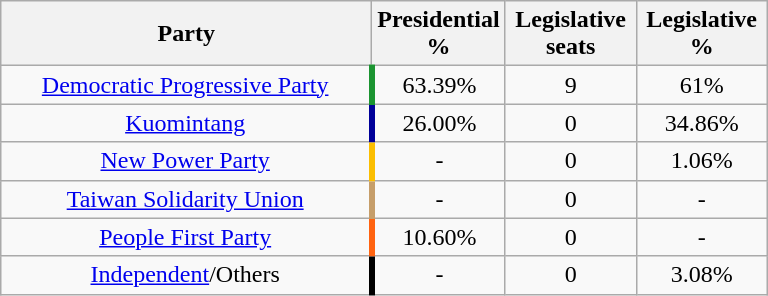<table class="wikitable" style="text-align:center">
<tr>
<th width=240>Party</th>
<th width=80>Presidential %</th>
<th width=80>Legislative seats</th>
<th width=80>Legislative %</th>
</tr>
<tr>
<td align=center style="border-right:4px solid #1B9431;" align="center"><a href='#'>Democratic Progressive Party</a></td>
<td>63.39%</td>
<td>9</td>
<td>61%</td>
</tr>
<tr>
<td align=center style="border-right:4px solid #000099;" align="center"><a href='#'>Kuomintang</a></td>
<td>26.00%</td>
<td>0</td>
<td>34.86%</td>
</tr>
<tr>
<td align=center style="border-right:4px solid #FBBE01;" align="center"><a href='#'>New Power Party</a></td>
<td>-</td>
<td>0</td>
<td>1.06%</td>
</tr>
<tr>
<td align=center style="border-right:4px solid #C69E6A;" align="center"><a href='#'>Taiwan Solidarity Union</a></td>
<td>-</td>
<td>0</td>
<td>-</td>
</tr>
<tr>
<td align=center style="border-right:4px solid #FF6310;" align="center"><a href='#'>People First Party</a></td>
<td>10.60%</td>
<td>0</td>
<td>-</td>
</tr>
<tr>
<td align=center style="border-right:4px solid #000000;" align="center"><a href='#'>Independent</a>/Others</td>
<td>-</td>
<td>0</td>
<td>3.08%</td>
</tr>
</table>
